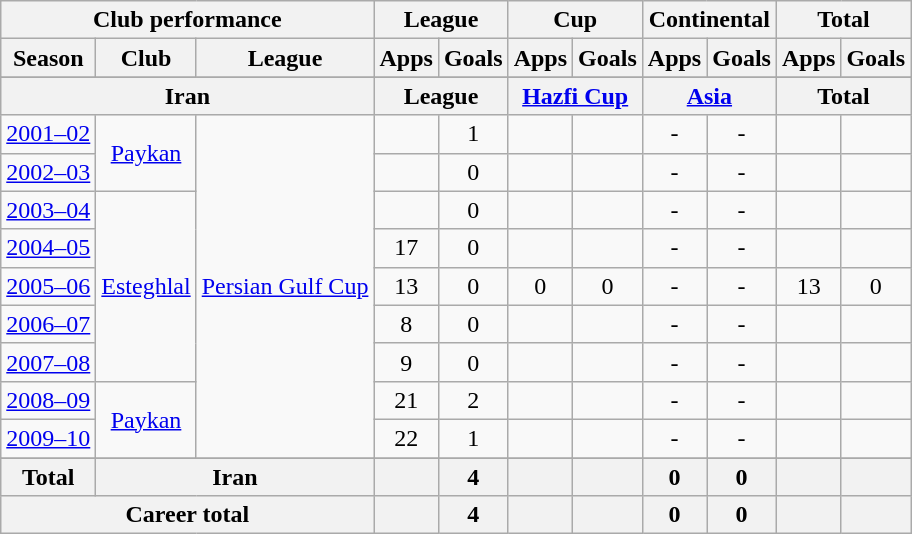<table class="wikitable" style="text-align:center">
<tr>
<th colspan=3>Club performance</th>
<th colspan=2>League</th>
<th colspan=2>Cup</th>
<th colspan=2>Continental</th>
<th colspan=2>Total</th>
</tr>
<tr>
<th>Season</th>
<th>Club</th>
<th>League</th>
<th>Apps</th>
<th>Goals</th>
<th>Apps</th>
<th>Goals</th>
<th>Apps</th>
<th>Goals</th>
<th>Apps</th>
<th>Goals</th>
</tr>
<tr>
</tr>
<tr>
<th colspan=3>Iran</th>
<th colspan=2>League</th>
<th colspan=2><a href='#'>Hazfi Cup</a></th>
<th colspan=2><a href='#'>Asia</a></th>
<th colspan=2>Total</th>
</tr>
<tr>
<td><a href='#'>2001–02</a></td>
<td rowspan="2"><a href='#'>Paykan</a></td>
<td rowspan="9"><a href='#'>Persian Gulf Cup</a></td>
<td></td>
<td>1</td>
<td></td>
<td></td>
<td>-</td>
<td>-</td>
<td></td>
<td></td>
</tr>
<tr>
<td><a href='#'>2002–03</a></td>
<td></td>
<td>0</td>
<td></td>
<td></td>
<td>-</td>
<td>-</td>
<td></td>
<td></td>
</tr>
<tr>
<td><a href='#'>2003–04</a></td>
<td rowspan="5"><a href='#'>Esteghlal</a></td>
<td></td>
<td>0</td>
<td></td>
<td></td>
<td>-</td>
<td>-</td>
<td></td>
<td></td>
</tr>
<tr>
<td><a href='#'>2004–05</a></td>
<td>17</td>
<td>0</td>
<td></td>
<td></td>
<td>-</td>
<td>-</td>
<td></td>
<td></td>
</tr>
<tr>
<td><a href='#'>2005–06</a></td>
<td>13</td>
<td>0</td>
<td>0</td>
<td>0</td>
<td>-</td>
<td>-</td>
<td>13</td>
<td>0</td>
</tr>
<tr>
<td><a href='#'>2006–07</a></td>
<td>8</td>
<td>0</td>
<td></td>
<td></td>
<td>-</td>
<td>-</td>
<td></td>
<td></td>
</tr>
<tr>
<td><a href='#'>2007–08</a></td>
<td>9</td>
<td>0</td>
<td></td>
<td></td>
<td>-</td>
<td>-</td>
<td></td>
<td></td>
</tr>
<tr>
<td><a href='#'>2008–09</a></td>
<td rowspan="2"><a href='#'>Paykan</a></td>
<td>21</td>
<td>2</td>
<td></td>
<td></td>
<td>-</td>
<td>-</td>
<td></td>
<td></td>
</tr>
<tr>
<td><a href='#'>2009–10</a></td>
<td>22</td>
<td>1</td>
<td></td>
<td></td>
<td>-</td>
<td>-</td>
<td></td>
<td></td>
</tr>
<tr>
</tr>
<tr>
<th rowspan=1>Total</th>
<th colspan=2>Iran</th>
<th></th>
<th>4</th>
<th></th>
<th></th>
<th>0</th>
<th>0</th>
<th></th>
<th></th>
</tr>
<tr>
<th colspan=3>Career total</th>
<th></th>
<th>4</th>
<th></th>
<th></th>
<th>0</th>
<th>0</th>
<th></th>
<th></th>
</tr>
</table>
